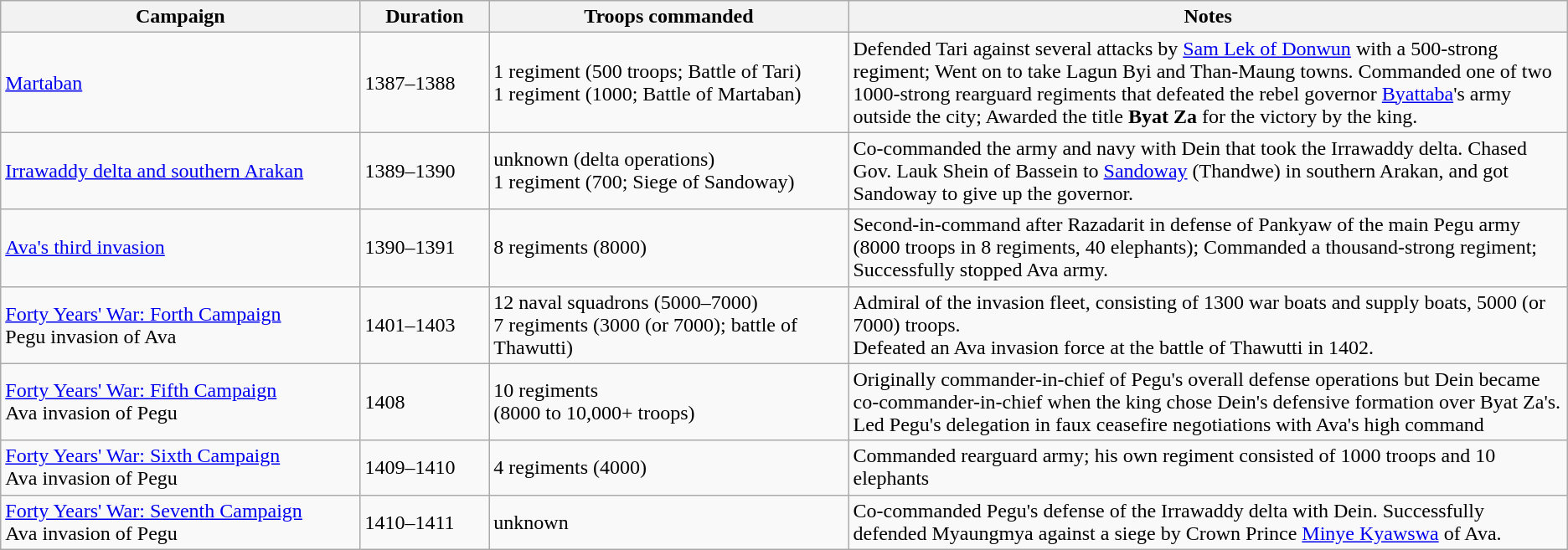<table class="wikitable" border="1">
<tr>
<th width=15%>Campaign</th>
<th width=5%>Duration</th>
<th width=15%>Troops commanded</th>
<th width=30%>Notes</th>
</tr>
<tr>
<td><a href='#'>Martaban</a></td>
<td>1387–1388</td>
<td>1 regiment (500 troops; Battle of Tari) <br> 1 regiment (1000; Battle of Martaban)</td>
<td>Defended Tari against several attacks by <a href='#'>Sam Lek of Donwun</a> with a 500-strong regiment; Went on to take Lagun Byi and Than-Maung towns. Commanded one of two 1000-strong rearguard regiments that defeated the rebel governor <a href='#'>Byattaba</a>'s army outside the city; Awarded the title <strong>Byat Za</strong> for the victory by the king.</td>
</tr>
<tr>
<td><a href='#'>Irrawaddy delta and southern Arakan</a></td>
<td>1389–1390</td>
<td>unknown (delta operations) <br> 1 regiment (700; Siege of Sandoway)</td>
<td>Co-commanded the army and navy with Dein that took the Irrawaddy delta. Chased Gov. Lauk Shein of Bassein to <a href='#'>Sandoway</a> (Thandwe) in southern Arakan, and got Sandoway to give up the governor.</td>
</tr>
<tr>
<td><a href='#'>Ava's third invasion</a></td>
<td>1390–1391</td>
<td>8 regiments (8000)</td>
<td>Second-in-command after Razadarit in defense of Pankyaw of the main Pegu army (8000 troops in 8 regiments, 40 elephants); Commanded a thousand-strong regiment; Successfully stopped Ava army.</td>
</tr>
<tr>
<td><a href='#'>Forty Years' War: Forth Campaign</a> <br> Pegu invasion of Ava</td>
<td>1401–1403</td>
<td>12 naval squadrons (5000–7000) <br> 7 regiments (3000 (or 7000); battle of Thawutti)</td>
<td>Admiral of the invasion fleet, consisting of 1300 war boats and supply boats, 5000 (or 7000) troops. <br> Defeated an Ava invasion force at the battle of Thawutti in 1402.</td>
</tr>
<tr>
<td><a href='#'>Forty Years' War: Fifth Campaign</a> <br> Ava invasion of Pegu</td>
<td>1408</td>
<td>10 regiments <br> (8000 to 10,000+ troops)</td>
<td>Originally commander-in-chief of Pegu's overall defense operations but Dein became co-commander-in-chief when the king chose Dein's defensive formation over Byat Za's. <br> Led Pegu's delegation in faux ceasefire negotiations with Ava's high command</td>
</tr>
<tr>
<td><a href='#'>Forty Years' War: Sixth Campaign</a> <br> Ava invasion of Pegu</td>
<td>1409–1410</td>
<td>4 regiments (4000)</td>
<td>Commanded rearguard army; his own regiment consisted of 1000 troops and 10 elephants</td>
</tr>
<tr>
<td><a href='#'>Forty Years' War: Seventh Campaign</a> <br> Ava invasion of Pegu</td>
<td>1410–1411</td>
<td>unknown</td>
<td>Co-commanded Pegu's defense of the Irrawaddy delta with Dein. Successfully defended Myaungmya against a siege by Crown Prince <a href='#'>Minye Kyawswa</a> of Ava.</td>
</tr>
</table>
